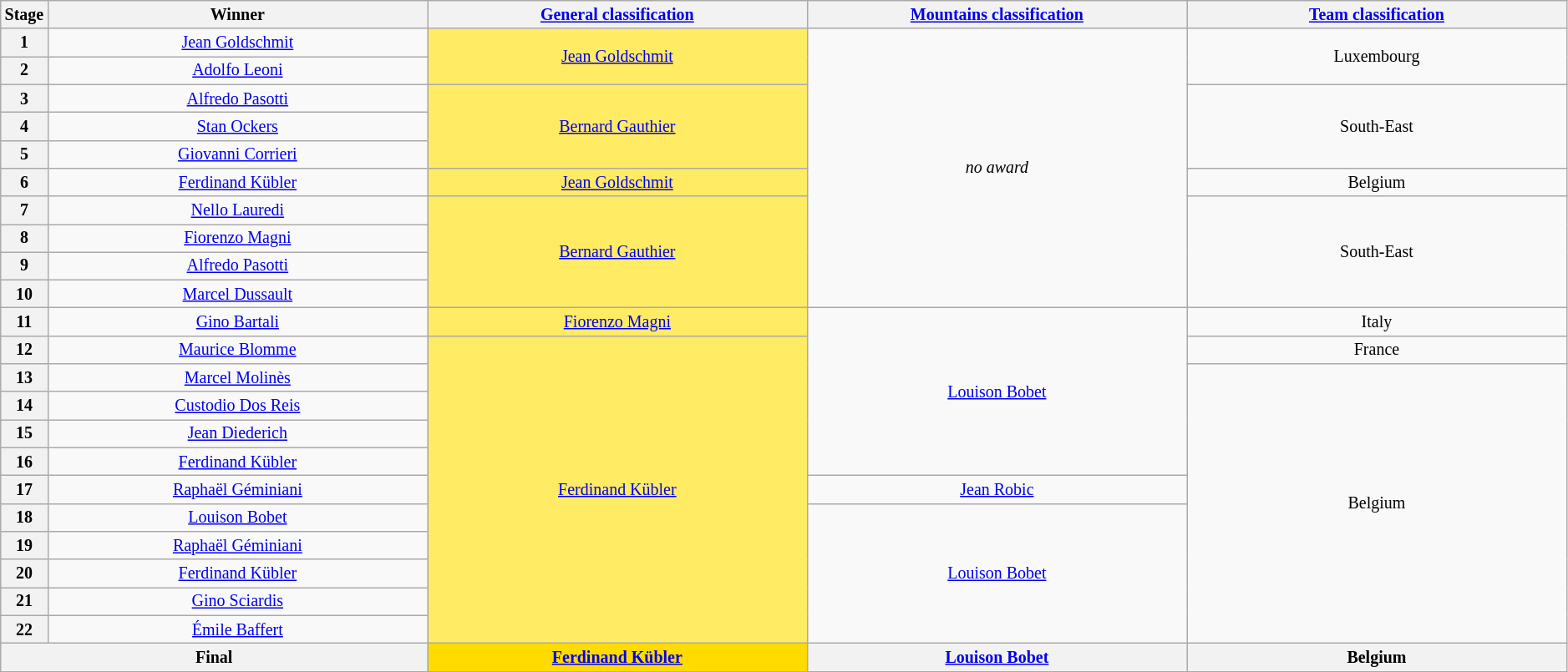<table class="wikitable" style="text-align:center; font-size:smaller; clear:both;">
<tr>
<th scope="col" style="width:1%;">Stage</th>
<th scope="col" style="width:24%;">Winner</th>
<th scope="col" style="width:24%;"><a href='#'>General classification</a><br></th>
<th scope="col" style="width:24%;"><a href='#'>Mountains classification</a></th>
<th scope="col" style="width:24%;"><a href='#'>Team classification</a></th>
</tr>
<tr>
<th scope="row">1</th>
<td><a href='#'>Jean Goldschmit</a></td>
<td style="background:#FFEB64;" rowspan="2"><a href='#'>Jean Goldschmit</a></td>
<td rowspan="10"><em>no award</em></td>
<td rowspan="2">Luxembourg</td>
</tr>
<tr>
<th scope="row">2</th>
<td><a href='#'>Adolfo Leoni</a></td>
</tr>
<tr>
<th scope="row">3</th>
<td><a href='#'>Alfredo Pasotti</a></td>
<td style="background:#FFEB64;" rowspan="3"><a href='#'>Bernard Gauthier</a></td>
<td rowspan="3">South-East</td>
</tr>
<tr>
<th scope="row">4</th>
<td><a href='#'>Stan Ockers</a></td>
</tr>
<tr>
<th scope="row">5</th>
<td><a href='#'>Giovanni Corrieri</a></td>
</tr>
<tr>
<th scope="row">6</th>
<td><a href='#'>Ferdinand Kübler</a></td>
<td style="background:#FFEB64;"><a href='#'>Jean Goldschmit</a></td>
<td>Belgium</td>
</tr>
<tr>
<th scope="row">7</th>
<td><a href='#'>Nello Lauredi</a></td>
<td style="background:#FFEB64;" rowspan="4"><a href='#'>Bernard Gauthier</a></td>
<td rowspan="4">South-East</td>
</tr>
<tr>
<th scope="row">8</th>
<td><a href='#'>Fiorenzo Magni</a></td>
</tr>
<tr>
<th scope="row">9</th>
<td><a href='#'>Alfredo Pasotti</a></td>
</tr>
<tr>
<th scope="row">10</th>
<td><a href='#'>Marcel Dussault</a></td>
</tr>
<tr>
<th scope="row">11</th>
<td><a href='#'>Gino Bartali</a></td>
<td style="background:#FFEB64;"><a href='#'>Fiorenzo Magni</a></td>
<td rowspan="6"><a href='#'>Louison Bobet</a></td>
<td>Italy</td>
</tr>
<tr>
<th scope="row">12</th>
<td><a href='#'>Maurice Blomme</a></td>
<td style="background:#FFEB64;" rowspan="11"><a href='#'>Ferdinand Kübler</a></td>
<td>France</td>
</tr>
<tr>
<th scope="row">13</th>
<td><a href='#'>Marcel Molinès</a></td>
<td rowspan="10">Belgium</td>
</tr>
<tr>
<th scope="row">14</th>
<td><a href='#'>Custodio Dos Reis</a></td>
</tr>
<tr>
<th scope="row">15</th>
<td><a href='#'>Jean Diederich</a></td>
</tr>
<tr>
<th scope="row">16</th>
<td><a href='#'>Ferdinand Kübler</a></td>
</tr>
<tr>
<th scope="row">17</th>
<td><a href='#'>Raphaël Géminiani</a></td>
<td><a href='#'>Jean Robic</a></td>
</tr>
<tr>
<th scope="row">18</th>
<td><a href='#'>Louison Bobet</a></td>
<td rowspan="5"><a href='#'>Louison Bobet</a></td>
</tr>
<tr>
<th scope="row">19</th>
<td><a href='#'>Raphaël Géminiani</a></td>
</tr>
<tr>
<th scope="row">20</th>
<td><a href='#'>Ferdinand Kübler</a></td>
</tr>
<tr>
<th scope="row">21</th>
<td><a href='#'>Gino Sciardis</a></td>
</tr>
<tr>
<th scope="row">22</th>
<td><a href='#'>Émile Baffert</a></td>
</tr>
<tr>
<th colspan="2">Final</th>
<th style="background:#FFDB00;"><a href='#'>Ferdinand Kübler</a></th>
<th><a href='#'>Louison Bobet</a></th>
<th>Belgium</th>
</tr>
</table>
